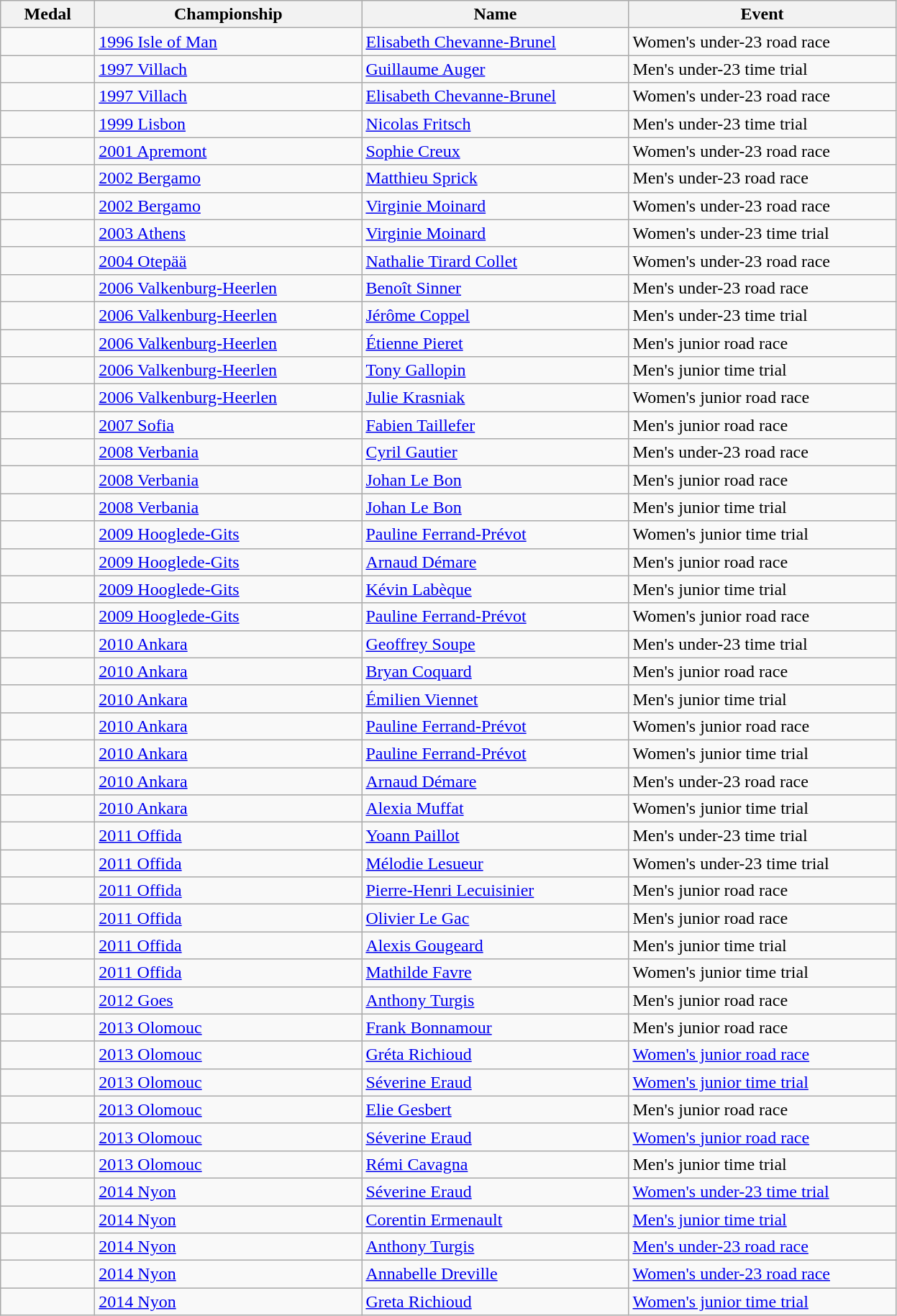<table class="wikitable sortable">
<tr>
<th style="width:5em">Medal</th>
<th style="width:15em">Championship</th>
<th style="width:15em">Name</th>
<th style="width:15em">Event</th>
</tr>
<tr>
<td></td>
<td> <a href='#'>1996 Isle of Man</a></td>
<td><a href='#'>Elisabeth Chevanne-Brunel</a></td>
<td>Women's under-23 road race</td>
</tr>
<tr>
<td></td>
<td> <a href='#'>1997 Villach</a></td>
<td><a href='#'>Guillaume Auger</a></td>
<td>Men's under-23 time trial</td>
</tr>
<tr>
<td></td>
<td> <a href='#'>1997 Villach</a></td>
<td><a href='#'>Elisabeth Chevanne-Brunel</a></td>
<td>Women's under-23 road race</td>
</tr>
<tr>
<td></td>
<td> <a href='#'>1999 Lisbon</a></td>
<td><a href='#'>Nicolas Fritsch</a></td>
<td>Men's under-23 time trial</td>
</tr>
<tr>
<td></td>
<td> <a href='#'>2001 Apremont</a></td>
<td><a href='#'>Sophie Creux</a></td>
<td>Women's under-23 road race</td>
</tr>
<tr>
<td></td>
<td> <a href='#'>2002 Bergamo</a></td>
<td><a href='#'>Matthieu Sprick</a></td>
<td>Men's under-23 road race</td>
</tr>
<tr>
<td></td>
<td> <a href='#'>2002 Bergamo</a></td>
<td><a href='#'>Virginie Moinard</a></td>
<td>Women's under-23 road race</td>
</tr>
<tr>
<td></td>
<td> <a href='#'>2003 Athens</a></td>
<td><a href='#'>Virginie Moinard</a></td>
<td>Women's under-23 time trial</td>
</tr>
<tr>
<td></td>
<td> <a href='#'>2004 Otepää</a></td>
<td><a href='#'>Nathalie Tirard Collet</a></td>
<td>Women's under-23 road race</td>
</tr>
<tr>
<td></td>
<td> <a href='#'>2006 Valkenburg-Heerlen</a></td>
<td><a href='#'>Benoît Sinner</a></td>
<td>Men's under-23 road race</td>
</tr>
<tr>
<td></td>
<td> <a href='#'>2006 Valkenburg-Heerlen</a></td>
<td><a href='#'>Jérôme Coppel</a></td>
<td>Men's under-23 time trial</td>
</tr>
<tr>
<td></td>
<td> <a href='#'>2006 Valkenburg-Heerlen</a></td>
<td><a href='#'>Étienne Pieret</a></td>
<td>Men's junior road race</td>
</tr>
<tr>
<td></td>
<td> <a href='#'>2006 Valkenburg-Heerlen</a></td>
<td><a href='#'>Tony Gallopin</a></td>
<td>Men's junior time trial</td>
</tr>
<tr>
<td></td>
<td> <a href='#'>2006 Valkenburg-Heerlen</a></td>
<td><a href='#'>Julie Krasniak</a></td>
<td>Women's junior road race</td>
</tr>
<tr>
<td></td>
<td> <a href='#'>2007 Sofia</a></td>
<td><a href='#'>Fabien Taillefer</a></td>
<td>Men's junior road race</td>
</tr>
<tr>
<td></td>
<td> <a href='#'>2008 Verbania</a></td>
<td><a href='#'>Cyril Gautier</a></td>
<td>Men's under-23 road race</td>
</tr>
<tr>
<td></td>
<td> <a href='#'>2008 Verbania</a></td>
<td><a href='#'>Johan Le Bon</a></td>
<td>Men's junior road race</td>
</tr>
<tr>
<td></td>
<td> <a href='#'>2008 Verbania</a></td>
<td><a href='#'>Johan Le Bon</a></td>
<td>Men's junior time trial</td>
</tr>
<tr>
<td></td>
<td> <a href='#'>2009 Hooglede-Gits</a></td>
<td><a href='#'>Pauline Ferrand-Prévot</a></td>
<td>Women's junior time trial</td>
</tr>
<tr>
<td></td>
<td> <a href='#'>2009 Hooglede-Gits</a></td>
<td><a href='#'>Arnaud Démare</a></td>
<td>Men's junior road race</td>
</tr>
<tr>
<td></td>
<td> <a href='#'>2009 Hooglede-Gits</a></td>
<td><a href='#'>Kévin Labèque</a></td>
<td>Men's junior time trial</td>
</tr>
<tr>
<td></td>
<td> <a href='#'>2009 Hooglede-Gits</a></td>
<td><a href='#'>Pauline Ferrand-Prévot</a></td>
<td>Women's junior road race</td>
</tr>
<tr>
<td></td>
<td> <a href='#'>2010 Ankara</a></td>
<td><a href='#'>Geoffrey Soupe</a></td>
<td>Men's under-23 time trial</td>
</tr>
<tr>
<td></td>
<td> <a href='#'>2010 Ankara</a></td>
<td><a href='#'>Bryan Coquard</a></td>
<td>Men's junior road race</td>
</tr>
<tr>
<td></td>
<td> <a href='#'>2010 Ankara</a></td>
<td><a href='#'>Émilien Viennet</a></td>
<td>Men's junior time trial</td>
</tr>
<tr>
<td></td>
<td> <a href='#'>2010 Ankara</a></td>
<td><a href='#'>Pauline Ferrand-Prévot</a></td>
<td>Women's junior road race</td>
</tr>
<tr>
<td></td>
<td> <a href='#'>2010 Ankara</a></td>
<td><a href='#'>Pauline Ferrand-Prévot</a></td>
<td>Women's junior time trial</td>
</tr>
<tr>
<td></td>
<td> <a href='#'>2010 Ankara</a></td>
<td><a href='#'>Arnaud Démare</a></td>
<td>Men's under-23 road race</td>
</tr>
<tr>
<td></td>
<td> <a href='#'>2010 Ankara</a></td>
<td><a href='#'>Alexia Muffat</a></td>
<td>Women's junior time trial</td>
</tr>
<tr>
<td></td>
<td> <a href='#'>2011 Offida</a></td>
<td><a href='#'>Yoann Paillot</a></td>
<td>Men's under-23 time trial</td>
</tr>
<tr>
<td></td>
<td> <a href='#'>2011 Offida</a></td>
<td><a href='#'>Mélodie Lesueur</a></td>
<td>Women's under-23 time trial</td>
</tr>
<tr>
<td></td>
<td> <a href='#'>2011 Offida</a></td>
<td><a href='#'>Pierre-Henri Lecuisinier</a></td>
<td>Men's junior road race</td>
</tr>
<tr>
<td></td>
<td> <a href='#'>2011 Offida</a></td>
<td><a href='#'>Olivier Le Gac</a></td>
<td>Men's junior road race</td>
</tr>
<tr>
<td></td>
<td> <a href='#'>2011 Offida</a></td>
<td><a href='#'>Alexis Gougeard</a></td>
<td>Men's junior time trial</td>
</tr>
<tr>
<td></td>
<td> <a href='#'>2011 Offida</a></td>
<td><a href='#'>Mathilde Favre</a></td>
<td>Women's junior time trial</td>
</tr>
<tr>
<td></td>
<td> <a href='#'>2012 Goes</a></td>
<td><a href='#'>Anthony Turgis</a></td>
<td>Men's junior road race</td>
</tr>
<tr>
<td></td>
<td> <a href='#'>2013 Olomouc</a></td>
<td><a href='#'>Frank Bonnamour</a></td>
<td>Men's junior road race</td>
</tr>
<tr>
<td></td>
<td> <a href='#'>2013 Olomouc</a></td>
<td><a href='#'>Gréta Richioud</a></td>
<td><a href='#'>Women's junior road race</a></td>
</tr>
<tr>
<td></td>
<td> <a href='#'>2013 Olomouc</a></td>
<td><a href='#'>Séverine Eraud</a></td>
<td><a href='#'>Women's junior time trial</a></td>
</tr>
<tr>
<td></td>
<td> <a href='#'>2013 Olomouc</a></td>
<td><a href='#'>Elie Gesbert</a></td>
<td>Men's junior road race</td>
</tr>
<tr>
<td></td>
<td> <a href='#'>2013 Olomouc</a></td>
<td><a href='#'>Séverine Eraud</a></td>
<td><a href='#'>Women's junior road race</a></td>
</tr>
<tr>
<td></td>
<td> <a href='#'>2013 Olomouc</a></td>
<td><a href='#'>Rémi Cavagna</a></td>
<td>Men's junior time trial</td>
</tr>
<tr>
<td></td>
<td> <a href='#'>2014 Nyon</a></td>
<td><a href='#'>Séverine Eraud</a></td>
<td><a href='#'>Women's under-23 time trial</a></td>
</tr>
<tr>
<td></td>
<td> <a href='#'>2014 Nyon</a></td>
<td><a href='#'>Corentin Ermenault</a></td>
<td><a href='#'>Men's junior time trial</a></td>
</tr>
<tr>
<td></td>
<td> <a href='#'>2014 Nyon</a></td>
<td><a href='#'>Anthony Turgis</a></td>
<td><a href='#'>Men's under-23 road race</a></td>
</tr>
<tr>
<td></td>
<td> <a href='#'>2014 Nyon</a></td>
<td><a href='#'>Annabelle Dreville</a></td>
<td><a href='#'>Women's under-23 road race</a></td>
</tr>
<tr>
<td></td>
<td> <a href='#'>2014 Nyon</a></td>
<td><a href='#'>Greta Richioud</a></td>
<td><a href='#'>Women's junior time trial</a></td>
</tr>
</table>
